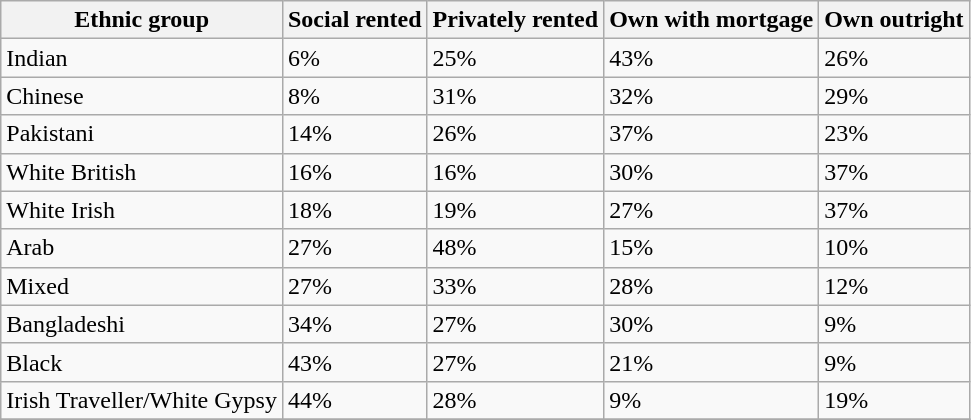<table class="wikitable sortable">
<tr>
<th>Ethnic group</th>
<th>Social rented</th>
<th>Privately rented</th>
<th>Own with mortgage</th>
<th>Own outright</th>
</tr>
<tr>
<td>Indian</td>
<td>6%</td>
<td>25%</td>
<td>43%</td>
<td>26%</td>
</tr>
<tr>
<td>Chinese</td>
<td>8%</td>
<td>31%</td>
<td>32%</td>
<td>29%</td>
</tr>
<tr>
<td>Pakistani</td>
<td>14%</td>
<td>26%</td>
<td>37%</td>
<td>23%</td>
</tr>
<tr>
<td>White British</td>
<td>16%</td>
<td>16%</td>
<td>30%</td>
<td>37%</td>
</tr>
<tr>
<td>White Irish</td>
<td>18%</td>
<td>19%</td>
<td>27%</td>
<td>37%</td>
</tr>
<tr>
<td>Arab</td>
<td>27%</td>
<td>48%</td>
<td>15%</td>
<td>10%</td>
</tr>
<tr>
<td>Mixed</td>
<td>27%</td>
<td>33%</td>
<td>28%</td>
<td>12%</td>
</tr>
<tr>
<td>Bangladeshi</td>
<td>34%</td>
<td>27%</td>
<td>30%</td>
<td>9%</td>
</tr>
<tr>
<td>Black</td>
<td>43%</td>
<td>27%</td>
<td>21%</td>
<td>9%</td>
</tr>
<tr>
<td>Irish Traveller/White Gypsy</td>
<td>44%</td>
<td>28%</td>
<td>9%</td>
<td>19%</td>
</tr>
<tr>
</tr>
</table>
